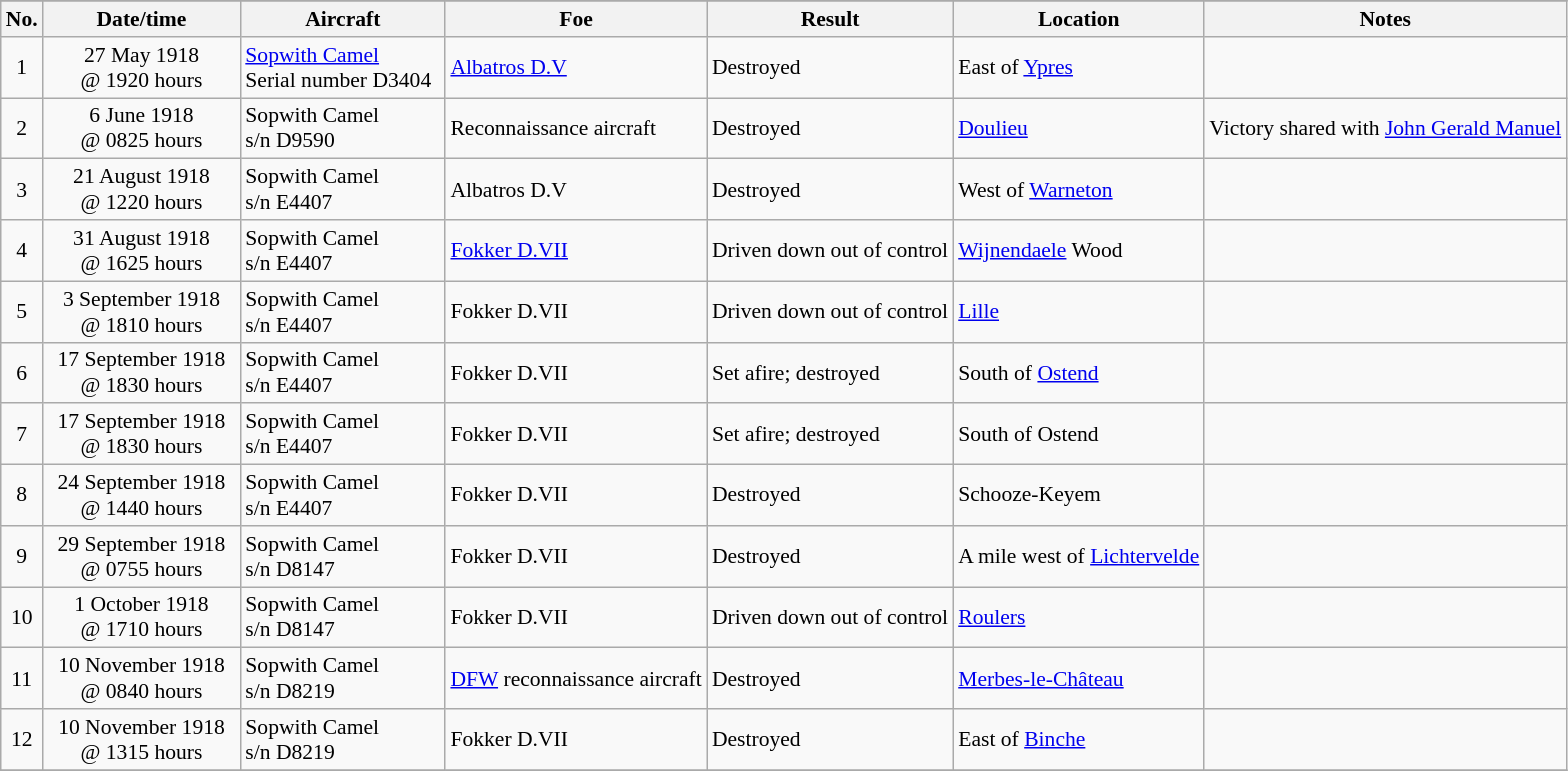<table class="wikitable" style="font-size:90%;">
<tr>
</tr>
<tr>
<th>No.</th>
<th width="125">Date/time</th>
<th width="130">Aircraft</th>
<th>Foe</th>
<th>Result</th>
<th>Location</th>
<th>Notes</th>
</tr>
<tr>
<td align="center">1</td>
<td align="center">27 May 1918<br>@ 1920 hours</td>
<td><a href='#'>Sopwith Camel</a><br>Serial number D3404</td>
<td><a href='#'>Albatros D.V</a></td>
<td>Destroyed</td>
<td>East of <a href='#'>Ypres</a></td>
<td></td>
</tr>
<tr>
<td align="center">2</td>
<td align="center">6 June 1918<br>@ 0825 hours</td>
<td>Sopwith Camel<br>s/n D9590</td>
<td>Reconnaissance aircraft</td>
<td>Destroyed</td>
<td><a href='#'>Doulieu</a></td>
<td>Victory shared with <a href='#'>John Gerald Manuel</a></td>
</tr>
<tr>
<td align="center">3</td>
<td align="center">21 August 1918<br>@ 1220 hours</td>
<td>Sopwith Camel<br>s/n E4407</td>
<td>Albatros D.V</td>
<td>Destroyed</td>
<td>West of <a href='#'>Warneton</a></td>
<td></td>
</tr>
<tr>
<td align="center">4</td>
<td align="center">31 August 1918<br>@ 1625 hours</td>
<td>Sopwith Camel<br>s/n E4407</td>
<td><a href='#'>Fokker D.VII</a></td>
<td>Driven down out of control</td>
<td><a href='#'>Wijnendaele</a> Wood</td>
<td></td>
</tr>
<tr>
<td align="center">5</td>
<td align="center">3 September 1918<br>@ 1810 hours</td>
<td>Sopwith Camel<br>s/n E4407</td>
<td>Fokker D.VII</td>
<td>Driven down out of control</td>
<td><a href='#'>Lille</a></td>
<td></td>
</tr>
<tr>
<td align="center">6</td>
<td align="center">17 September 1918<br>@ 1830 hours</td>
<td>Sopwith Camel<br>s/n E4407</td>
<td>Fokker D.VII</td>
<td>Set afire; destroyed</td>
<td>South of <a href='#'>Ostend</a></td>
<td></td>
</tr>
<tr>
<td align="center">7</td>
<td align="center">17 September 1918<br>@ 1830 hours</td>
<td>Sopwith Camel<br>s/n E4407</td>
<td>Fokker D.VII</td>
<td>Set afire; destroyed</td>
<td>South of Ostend</td>
<td></td>
</tr>
<tr>
<td align="center">8</td>
<td align="center">24 September 1918<br>@ 1440 hours</td>
<td>Sopwith Camel<br>s/n E4407</td>
<td>Fokker D.VII</td>
<td>Destroyed</td>
<td>Schooze-Keyem</td>
<td></td>
</tr>
<tr>
<td align="center">9</td>
<td align="center">29 September 1918<br>@ 0755 hours</td>
<td>Sopwith Camel<br>s/n D8147</td>
<td>Fokker D.VII</td>
<td>Destroyed</td>
<td>A mile west of <a href='#'>Lichtervelde</a></td>
<td></td>
</tr>
<tr>
<td align="center">10</td>
<td align="center">1 October 1918<br>@ 1710 hours</td>
<td>Sopwith Camel<br>s/n D8147</td>
<td>Fokker D.VII</td>
<td>Driven down out of control</td>
<td><a href='#'>Roulers</a></td>
<td></td>
</tr>
<tr>
<td align="center">11</td>
<td align="center">10 November 1918<br>@ 0840 hours</td>
<td>Sopwith Camel<br>s/n D8219</td>
<td><a href='#'>DFW</a> reconnaissance aircraft</td>
<td>Destroyed</td>
<td><a href='#'>Merbes-le-Château</a></td>
<td></td>
</tr>
<tr>
<td align="center">12</td>
<td align="center">10 November 1918<br>@ 1315 hours</td>
<td>Sopwith Camel<br>s/n D8219</td>
<td>Fokker D.VII</td>
<td>Destroyed</td>
<td>East of <a href='#'>Binche</a></td>
<td></td>
</tr>
<tr>
</tr>
</table>
